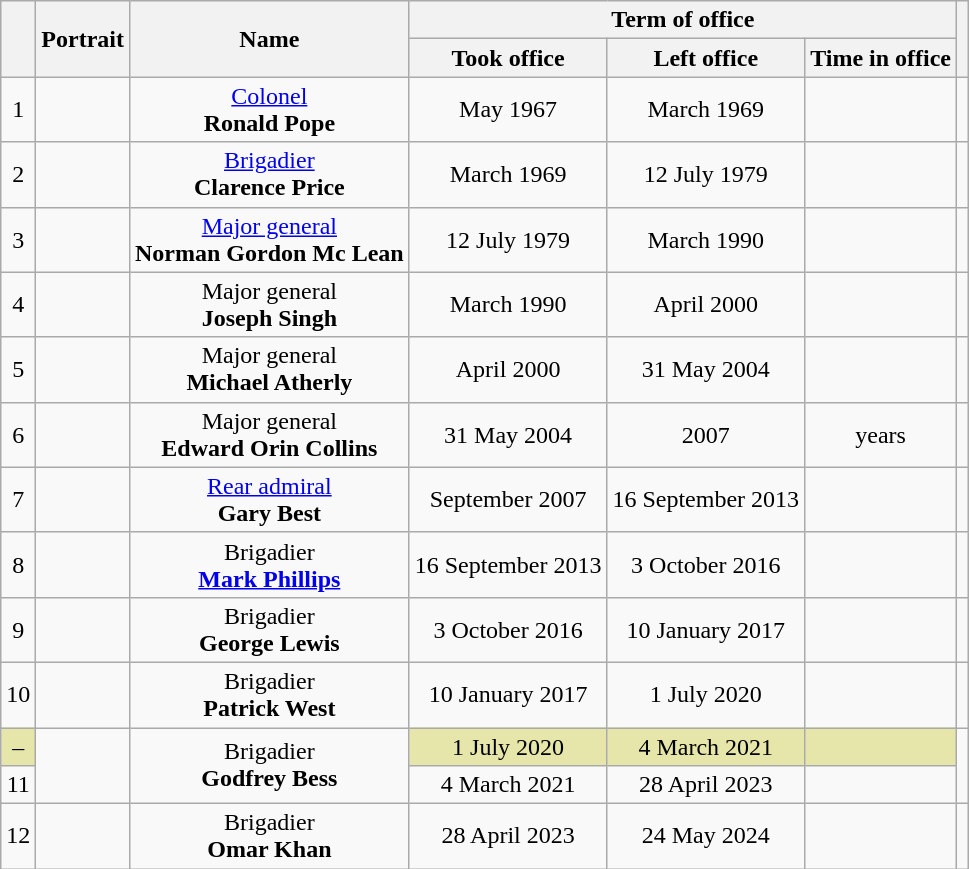<table class="wikitable" style="text-align:center">
<tr>
<th rowspan=2></th>
<th rowspan=2>Portrait</th>
<th rowspan=2>Name<br></th>
<th colspan=3>Term of office</th>
<th rowspan=2></th>
</tr>
<tr>
<th>Took office</th>
<th>Left office</th>
<th>Time in office</th>
</tr>
<tr>
<td>1</td>
<td></td>
<td><a href='#'>Colonel</a><br><strong>Ronald Pope</strong></td>
<td>May 1967</td>
<td>March 1969</td>
<td></td>
<td></td>
</tr>
<tr>
<td>2</td>
<td></td>
<td><a href='#'>Brigadier</a><br><strong>Clarence Price </strong><br></td>
<td>March 1969</td>
<td>12 July 1979</td>
<td></td>
<td></td>
</tr>
<tr>
<td>3</td>
<td></td>
<td><a href='#'>Major general</a><br><strong>Norman Gordon Mc Lean</strong><br></td>
<td>12 July 1979</td>
<td>March 1990</td>
<td></td>
<td></td>
</tr>
<tr>
<td>4</td>
<td></td>
<td>Major general<br><strong>Joseph Singh</strong><br></td>
<td>March 1990</td>
<td>April 2000</td>
<td></td>
<td></td>
</tr>
<tr>
<td>5</td>
<td></td>
<td>Major general<br><strong>Michael Atherly</strong><br></td>
<td>April 2000</td>
<td>31 May 2004</td>
<td></td>
<td></td>
</tr>
<tr>
<td>6</td>
<td></td>
<td>Major general<br><strong>Edward Orin Collins</strong><br></td>
<td>31 May 2004</td>
<td>2007</td>
<td> years</td>
<td></td>
</tr>
<tr>
<td>7</td>
<td></td>
<td><a href='#'>Rear admiral</a><br><strong>Gary Best</strong><br></td>
<td>September 2007</td>
<td>16 September 2013</td>
<td></td>
<td></td>
</tr>
<tr>
<td>8</td>
<td></td>
<td>Brigadier<br><strong><a href='#'>Mark Phillips</a></strong><br></td>
<td>16 September 2013</td>
<td>3 October 2016</td>
<td></td>
<td></td>
</tr>
<tr>
<td>9</td>
<td></td>
<td>Brigadier<br><strong>George Lewis</strong><br></td>
<td>3 October 2016</td>
<td>10 January 2017</td>
<td></td>
<td></td>
</tr>
<tr>
<td>10</td>
<td></td>
<td>Brigadier<br><strong>Patrick West</strong><br></td>
<td>10 January 2017</td>
<td>1 July 2020</td>
<td></td>
<td></td>
</tr>
<tr>
<td style="background:#e6e6aa;">–</td>
<td rowspan=2></td>
<td rowspan=2>Brigadier<br><strong>Godfrey Bess</strong><br></td>
<td style="background:#e6e6aa;">1 July 2020</td>
<td style="background:#e6e6aa;">4 March 2021</td>
<td style="background:#e6e6aa;"></td>
<td rowspan=2></td>
</tr>
<tr>
<td>11</td>
<td>4 March 2021</td>
<td>28 April 2023</td>
<td></td>
</tr>
<tr>
<td>12</td>
<td></td>
<td>Brigadier<br><strong>Omar Khan</strong><br></td>
<td>28 April 2023</td>
<td>24 May 2024</td>
<td></td>
<td></td>
</tr>
</table>
